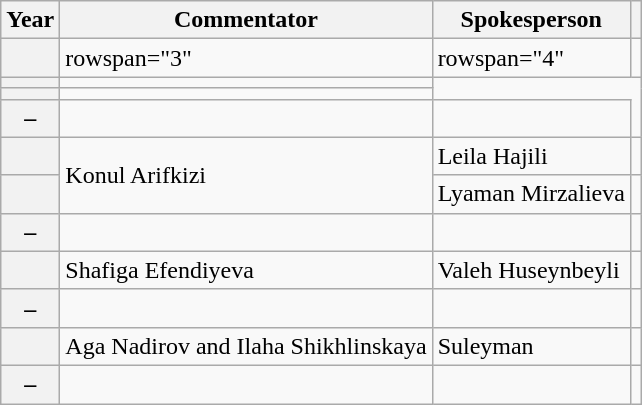<table class="wikitable sortable plainrowheaders">
<tr>
<th scope="col">Year</th>
<th scope="col">Commentator</th>
<th scope="col">Spokesperson</th>
<th scope="col" class="unsortable"></th>
</tr>
<tr>
<th scope="row"></th>
<td>rowspan="3" </td>
<td>rowspan="4" </td>
<td></td>
</tr>
<tr>
<th scope="row"></th>
<td></td>
</tr>
<tr>
<th scope="row"></th>
<td></td>
</tr>
<tr>
<th scope="row">–</th>
<td></td>
<td></td>
</tr>
<tr>
<th scope="row"></th>
<td rowspan="2">Konul Arifkizi</td>
<td>Leila Hajili</td>
<td></td>
</tr>
<tr>
<th scope="row"></th>
<td>Lyaman Mirzalieva</td>
<td></td>
</tr>
<tr>
<th scope="row">–</th>
<td></td>
<td></td>
<td></td>
</tr>
<tr>
<th scope="row"></th>
<td>Shafiga Efendiyeva</td>
<td>Valeh Huseynbeyli</td>
<td></td>
</tr>
<tr>
<th scope="row">–</th>
<td></td>
<td></td>
<td></td>
</tr>
<tr>
<th scope="row"></th>
<td>Aga Nadirov and Ilaha Shikhlinskaya</td>
<td>Suleyman</td>
<td></td>
</tr>
<tr>
<th scope="row">–</th>
<td></td>
<td></td>
<td></td>
</tr>
</table>
